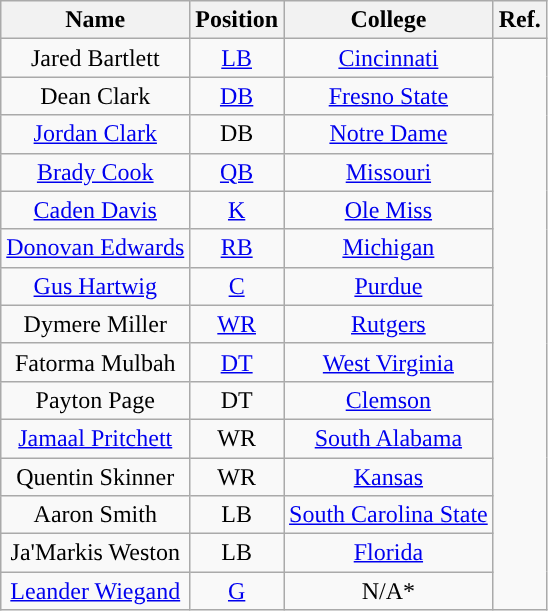<table class="wikitable" style="text-align:center">
<tr>
<th>Name</th>
<th>Position</th>
<th>College</th>
<th>Ref.</th>
</tr>
<tr>
<td>Jared Bartlett</td>
<td><a href='#'>LB</a></td>
<td><a href='#'>Cincinnati</a></td>
<td rowspan="15"></td>
</tr>
<tr>
<td>Dean Clark</td>
<td><a href='#'>DB</a></td>
<td><a href='#'>Fresno State</a></td>
</tr>
<tr>
<td><a href='#'>Jordan Clark</a></td>
<td>DB</td>
<td><a href='#'>Notre Dame</a></td>
</tr>
<tr>
<td><a href='#'>Brady Cook</a></td>
<td><a href='#'>QB</a></td>
<td><a href='#'>Missouri</a></td>
</tr>
<tr>
<td><a href='#'>Caden Davis</a></td>
<td><a href='#'>K</a></td>
<td><a href='#'>Ole Miss</a></td>
</tr>
<tr>
<td><a href='#'>Donovan Edwards</a></td>
<td><a href='#'>RB</a></td>
<td><a href='#'>Michigan</a></td>
</tr>
<tr>
<td><a href='#'>Gus Hartwig</a></td>
<td><a href='#'>C</a></td>
<td><a href='#'>Purdue</a></td>
</tr>
<tr>
<td>Dymere Miller</td>
<td><a href='#'>WR</a></td>
<td><a href='#'>Rutgers</a></td>
</tr>
<tr>
<td>Fatorma Mulbah</td>
<td><a href='#'>DT</a></td>
<td><a href='#'>West Virginia</a></td>
</tr>
<tr>
<td>Payton Page</td>
<td>DT</td>
<td><a href='#'>Clemson</a></td>
</tr>
<tr>
<td><a href='#'>Jamaal Pritchett</a></td>
<td>WR</td>
<td><a href='#'>South Alabama</a></td>
</tr>
<tr>
<td>Quentin Skinner</td>
<td>WR</td>
<td><a href='#'>Kansas</a></td>
</tr>
<tr>
<td>Aaron Smith</td>
<td>LB</td>
<td><a href='#'>South Carolina State</a></td>
</tr>
<tr>
<td>Ja'Markis Weston</td>
<td>LB</td>
<td><a href='#'>Florida</a></td>
</tr>
<tr>
<td><a href='#'>Leander Wiegand</a></td>
<td><a href='#'>G</a></td>
<td>N/A*</td>
</tr>
</table>
